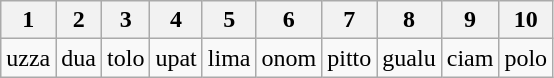<table class="wikitable">
<tr>
<th>1</th>
<th>2</th>
<th>3</th>
<th>4</th>
<th>5</th>
<th>6</th>
<th>7</th>
<th>8</th>
<th>9</th>
<th>10</th>
</tr>
<tr>
<td>uzza</td>
<td>dua</td>
<td>tolo</td>
<td>upat</td>
<td>lima</td>
<td>onom</td>
<td>pitto</td>
<td>gualu</td>
<td>ciam</td>
<td>polo</td>
</tr>
</table>
